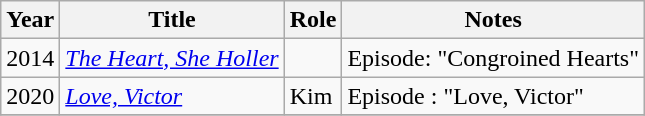<table class="wikitable sortable">
<tr>
<th>Year</th>
<th>Title</th>
<th>Role</th>
<th class="unsortable">Notes</th>
</tr>
<tr>
<td>2014</td>
<td><em><a href='#'>The Heart, She Holler</a></em></td>
<td></td>
<td>Episode: "Congroined Hearts"</td>
</tr>
<tr>
<td>2020</td>
<td><em><a href='#'>Love, Victor</a></em></td>
<td>Kim</td>
<td>Episode : "Love, Victor"</td>
</tr>
<tr>
</tr>
</table>
